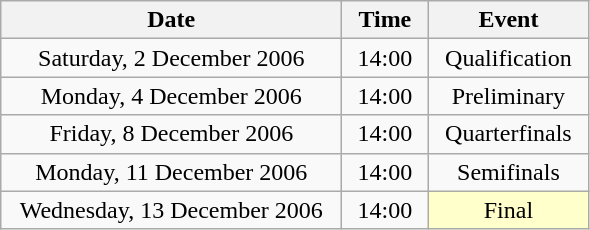<table class = "wikitable" style="text-align:center;">
<tr>
<th width=220>Date</th>
<th width=50>Time</th>
<th width=100>Event</th>
</tr>
<tr>
<td>Saturday, 2 December 2006</td>
<td>14:00</td>
<td>Qualification</td>
</tr>
<tr>
<td>Monday, 4 December 2006</td>
<td>14:00</td>
<td>Preliminary</td>
</tr>
<tr>
<td>Friday, 8 December 2006</td>
<td>14:00</td>
<td>Quarterfinals</td>
</tr>
<tr>
<td>Monday, 11 December 2006</td>
<td>14:00</td>
<td>Semifinals</td>
</tr>
<tr>
<td>Wednesday, 13 December 2006</td>
<td>14:00</td>
<td bgcolor=ffffcc>Final</td>
</tr>
</table>
